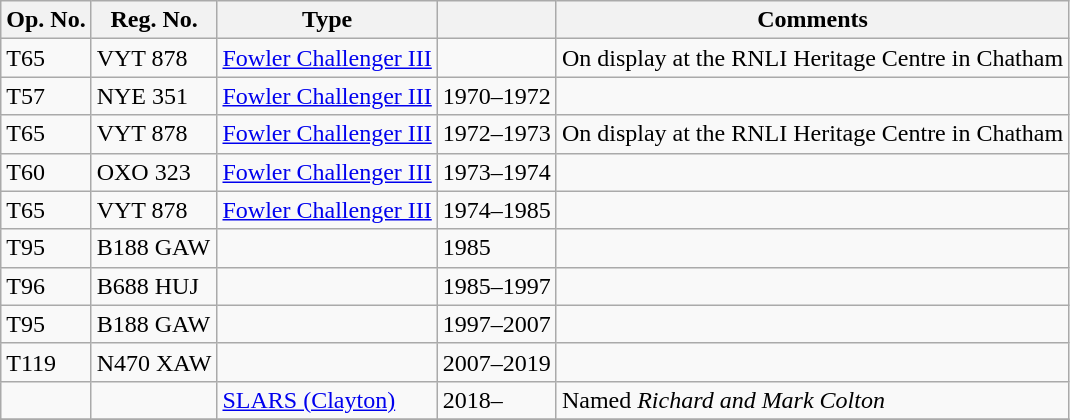<table class="wikitable">
<tr>
<th>Op. No.</th>
<th>Reg. No.</th>
<th>Type</th>
<th></th>
<th>Comments</th>
</tr>
<tr>
<td>T65</td>
<td>VYT 878</td>
<td><a href='#'>Fowler Challenger III</a></td>
<td></td>
<td>On display at the RNLI Heritage Centre in Chatham</td>
</tr>
<tr>
<td>T57</td>
<td>NYE 351</td>
<td><a href='#'>Fowler Challenger III</a></td>
<td>1970–1972</td>
<td></td>
</tr>
<tr>
<td>T65</td>
<td>VYT 878</td>
<td><a href='#'>Fowler Challenger III</a></td>
<td>1972–1973</td>
<td>On display at the RNLI Heritage Centre in Chatham</td>
</tr>
<tr>
<td>T60</td>
<td>OXO 323</td>
<td><a href='#'>Fowler Challenger III</a></td>
<td>1973–1974</td>
<td></td>
</tr>
<tr>
<td>T65</td>
<td>VYT 878</td>
<td><a href='#'>Fowler Challenger III</a></td>
<td>1974–1985</td>
<td></td>
</tr>
<tr>
<td>T95</td>
<td>B188 GAW</td>
<td></td>
<td>1985</td>
<td></td>
</tr>
<tr>
<td>T96</td>
<td>B688 HUJ</td>
<td></td>
<td>1985–1997</td>
<td></td>
</tr>
<tr>
<td>T95</td>
<td>B188 GAW</td>
<td></td>
<td>1997–2007</td>
<td></td>
</tr>
<tr>
<td>T119</td>
<td>N470 XAW</td>
<td></td>
<td>2007–2019</td>
<td></td>
</tr>
<tr>
<td></td>
<td></td>
<td><a href='#'>SLARS (Clayton)</a></td>
<td>2018–</td>
<td>Named <em>Richard and Mark Colton</em></td>
</tr>
<tr>
</tr>
</table>
